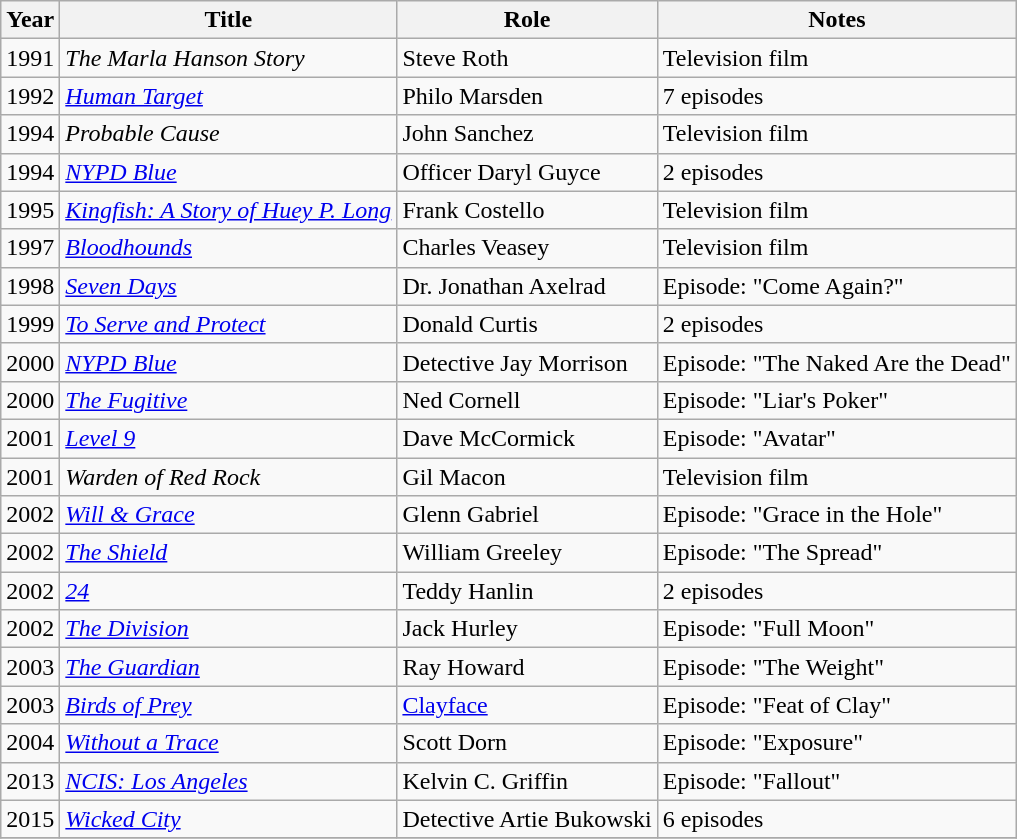<table class="wikitable sortable">
<tr>
<th>Year</th>
<th>Title</th>
<th>Role</th>
<th class="unsortable">Notes</th>
</tr>
<tr>
<td>1991</td>
<td><em>The Marla Hanson Story</em></td>
<td>Steve Roth</td>
<td>Television film</td>
</tr>
<tr>
<td>1992</td>
<td><em><a href='#'>Human Target</a></em></td>
<td>Philo Marsden</td>
<td>7 episodes</td>
</tr>
<tr>
<td>1994</td>
<td><em>Probable Cause</em></td>
<td>John Sanchez</td>
<td>Television film</td>
</tr>
<tr>
<td>1994</td>
<td><em><a href='#'>NYPD Blue</a></em></td>
<td>Officer Daryl Guyce</td>
<td>2 episodes</td>
</tr>
<tr>
<td>1995</td>
<td><em><a href='#'>Kingfish: A Story of Huey P. Long</a></em></td>
<td>Frank Costello</td>
<td>Television film</td>
</tr>
<tr>
<td>1997</td>
<td><em><a href='#'>Bloodhounds</a></em></td>
<td>Charles Veasey</td>
<td>Television film</td>
</tr>
<tr>
<td>1998</td>
<td><em><a href='#'>Seven Days</a></em></td>
<td>Dr. Jonathan Axelrad</td>
<td>Episode: "Come Again?"</td>
</tr>
<tr>
<td>1999</td>
<td><em><a href='#'>To Serve and Protect</a></em></td>
<td>Donald Curtis</td>
<td>2 episodes</td>
</tr>
<tr>
<td>2000</td>
<td><em><a href='#'>NYPD Blue</a></em></td>
<td>Detective Jay Morrison</td>
<td>Episode: "The Naked Are the Dead"</td>
</tr>
<tr>
<td>2000</td>
<td><em><a href='#'>The Fugitive</a></em></td>
<td>Ned Cornell</td>
<td>Episode: "Liar's Poker"</td>
</tr>
<tr>
<td>2001</td>
<td><em><a href='#'>Level 9</a></em></td>
<td>Dave McCormick</td>
<td>Episode: "Avatar"</td>
</tr>
<tr>
<td>2001</td>
<td><em>Warden of Red Rock</em></td>
<td>Gil Macon</td>
<td>Television film</td>
</tr>
<tr>
<td>2002</td>
<td><em><a href='#'>Will & Grace</a></em></td>
<td>Glenn Gabriel</td>
<td>Episode: "Grace in the Hole"</td>
</tr>
<tr>
<td>2002</td>
<td><em><a href='#'>The Shield</a></em></td>
<td>William Greeley</td>
<td>Episode: "The Spread"</td>
</tr>
<tr>
<td>2002</td>
<td><em><a href='#'>24</a></em></td>
<td>Teddy Hanlin</td>
<td>2 episodes</td>
</tr>
<tr>
<td>2002</td>
<td><em><a href='#'>The Division</a></em></td>
<td>Jack Hurley</td>
<td>Episode: "Full Moon"</td>
</tr>
<tr>
<td>2003</td>
<td><em><a href='#'>The Guardian</a></em></td>
<td>Ray Howard</td>
<td>Episode: "The Weight"</td>
</tr>
<tr>
<td>2003</td>
<td><em><a href='#'>Birds of Prey</a></em></td>
<td><a href='#'>Clayface</a></td>
<td>Episode: "Feat of Clay"</td>
</tr>
<tr>
<td>2004</td>
<td><em><a href='#'>Without a Trace</a></em></td>
<td>Scott Dorn</td>
<td>Episode: "Exposure"</td>
</tr>
<tr>
<td>2013</td>
<td><em><a href='#'>NCIS: Los Angeles</a></em></td>
<td>Kelvin C. Griffin</td>
<td>Episode: "Fallout"</td>
</tr>
<tr>
<td>2015</td>
<td><em><a href='#'>Wicked City</a></em></td>
<td>Detective Artie Bukowski</td>
<td>6 episodes</td>
</tr>
<tr>
</tr>
</table>
